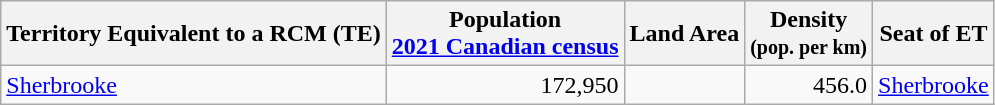<table class="wikitable sortable" | style="text-align: right">
<tr>
<th align="center">Territory Equivalent to a RCM (TE)</th>
<th align="center">Population<br><a href='#'>2021 Canadian census</a></th>
<th align="center">Land Area</th>
<th align="center">Density<br><small>(pop. per km)</small></th>
<th align="center">Seat of ET</th>
</tr>
<tr>
<td align="left"><a href='#'>Sherbrooke</a></td>
<td>172,950</td>
<td></td>
<td>456.0</td>
<td align="left"><a href='#'>Sherbrooke</a></td>
</tr>
</table>
